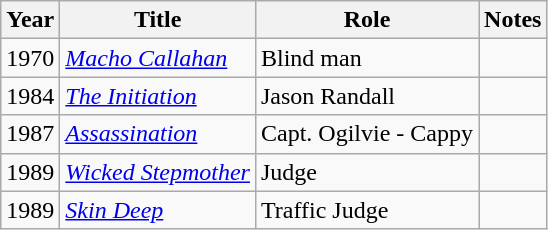<table class="wikitable sortable">
<tr>
<th>Year</th>
<th>Title</th>
<th>Role</th>
<th class="unsortable">Notes</th>
</tr>
<tr>
<td>1970</td>
<td><em><a href='#'>Macho Callahan</a></em></td>
<td>Blind man</td>
<td></td>
</tr>
<tr>
<td>1984</td>
<td><em><a href='#'>The Initiation</a></em></td>
<td>Jason Randall</td>
<td></td>
</tr>
<tr>
<td>1987</td>
<td><em><a href='#'>Assassination</a></em></td>
<td>Capt. Ogilvie - Cappy</td>
<td></td>
</tr>
<tr>
<td>1989</td>
<td><em><a href='#'>Wicked Stepmother</a></em></td>
<td>Judge</td>
<td></td>
</tr>
<tr>
<td>1989</td>
<td><em><a href='#'>Skin Deep</a></em></td>
<td>Traffic Judge</td>
<td></td>
</tr>
</table>
